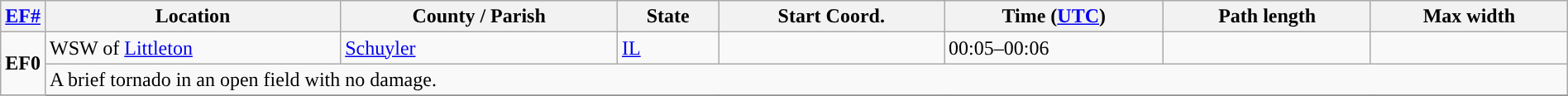<table class="wikitable sortable" style="width:100%;">
<tr>
<th scope="col" width="2%" align="center"><a href='#'>EF#</a></th>
<th scope="col" align="center" class="unsortable">Location</th>
<th scope="col" align="center" class="unsortable">County / Parish</th>
<th scope="col" align="center">State</th>
<th scope="col" align="center" data-sort-type="number">Start Coord.</th>
<th scope="col" align="center" data-sort-type="number">Time (<a href='#'>UTC</a>)</th>
<th scope="col" align="center" data-sort-type="number">Path length</th>
<th scope="col" align="center" data-sort-type="number">Max width</th>
</tr>
<tr>
<td rowspan="2" align="center"><strong>EF0</strong></td>
<td>WSW of <a href='#'>Littleton</a></td>
<td><a href='#'>Schuyler</a></td>
<td><a href='#'>IL</a></td>
<td></td>
<td>00:05–00:06</td>
<td></td>
<td></td>
</tr>
<tr class="expand-child">
<td colspan="8" style=" border-bottom: 1px solid black;">A brief tornado in an open field with no damage.</td>
</tr>
<tr>
</tr>
</table>
